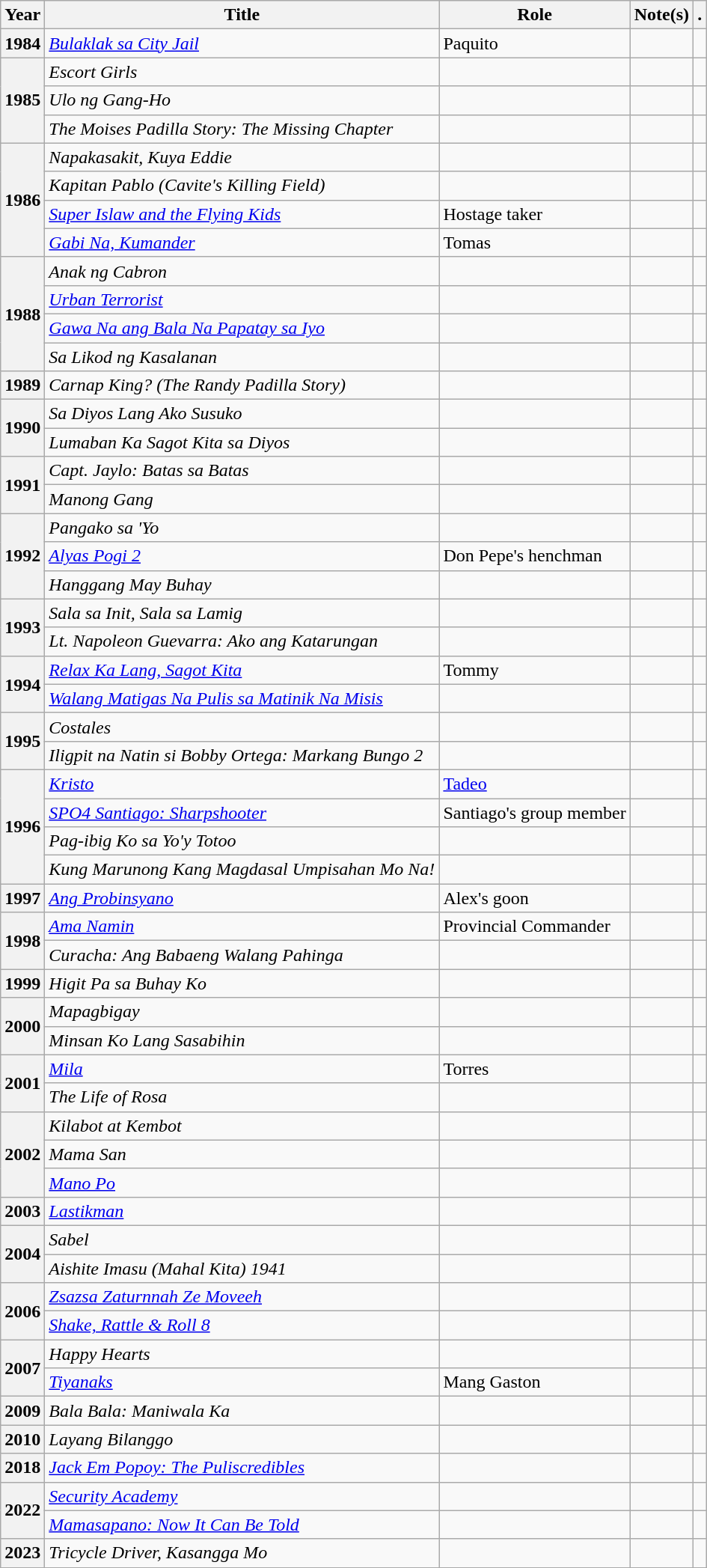<table class="wikitable plainrowheaders sortable">
<tr>
<th scope="col">Year</th>
<th scope="col">Title</th>
<th scope="col" class="unsortable">Role</th>
<th scope="col" class="unsortable">Note(s)</th>
<th scope="col" class="unsortable">.</th>
</tr>
<tr>
<th scope="row">1984</th>
<td><em><a href='#'>Bulaklak sa City Jail</a></em></td>
<td>Paquito</td>
<td></td>
<td style="text-align:center;"></td>
</tr>
<tr>
<th rowspan="3" scope="row">1985</th>
<td><em>Escort Girls</em></td>
<td></td>
<td></td>
<td style="text-align:center;"></td>
</tr>
<tr>
<td><em>Ulo ng Gang-Ho</em></td>
<td></td>
<td></td>
<td style="text-align:center;"></td>
</tr>
<tr>
<td><em>The Moises Padilla Story: The Missing Chapter</em> </td>
<td></td>
<td></td>
<td style="text-align:center;"></td>
</tr>
<tr>
<th rowspan="4" scope="row">1986</th>
<td><em>Napakasakit, Kuya Eddie</em></td>
<td></td>
<td></td>
<td style="text-align:center;"></td>
</tr>
<tr>
<td><em>Kapitan Pablo (Cavite's Killing Field)</em></td>
<td></td>
<td></td>
<td style="text-align:center;"></td>
</tr>
<tr>
<td><em><a href='#'>Super Islaw and the Flying Kids</a></em></td>
<td>Hostage taker</td>
<td></td>
<td style="text-align:center;"></td>
</tr>
<tr>
<td><em><a href='#'>Gabi Na, Kumander</a></em></td>
<td>Tomas</td>
<td></td>
<td style="text-align:center;"></td>
</tr>
<tr>
<th rowspan="4" scope="row">1988</th>
<td><em>Anak ng Cabron</em></td>
<td></td>
<td></td>
<td style="text-align:center;"></td>
</tr>
<tr>
<td><em><a href='#'>Urban Terrorist</a></em></td>
<td></td>
<td></td>
<td style="text-align:center;"></td>
</tr>
<tr>
<td><em><a href='#'>Gawa Na ang Bala Na Papatay sa Iyo</a></em></td>
<td></td>
<td></td>
<td style="text-align:center;"></td>
</tr>
<tr>
<td><em>Sa Likod ng Kasalanan</em></td>
<td></td>
<td></td>
<td style="text-align:center;"></td>
</tr>
<tr>
<th scope="row">1989</th>
<td><em>Carnap King? (The Randy Padilla Story)</em></td>
<td></td>
<td></td>
<td style="text-align:center;"></td>
</tr>
<tr>
<th rowspan="2" scope="row">1990</th>
<td><em>Sa Diyos Lang Ako Susuko</em></td>
<td></td>
<td></td>
<td style="text-align:center;"></td>
</tr>
<tr>
<td><em>Lumaban Ka Sagot Kita sa Diyos</em></td>
<td></td>
<td></td>
<td style="text-align:center;"></td>
</tr>
<tr>
<th rowspan="2" scope="row">1991</th>
<td><em>Capt. Jaylo: Batas sa Batas</em></td>
<td></td>
<td></td>
<td style="text-align:center;"></td>
</tr>
<tr>
<td><em>Manong Gang</em></td>
<td></td>
<td></td>
<td style="text-align:center;"></td>
</tr>
<tr>
<th rowspan="3" scope="row">1992</th>
<td><em>Pangako sa 'Yo</em></td>
<td></td>
<td></td>
<td style="text-align:center;"></td>
</tr>
<tr>
<td><em><a href='#'>Alyas Pogi 2</a></em></td>
<td>Don Pepe's henchman</td>
<td></td>
<td style="text-align:center;"></td>
</tr>
<tr>
<td><em>Hanggang May Buhay</em></td>
<td></td>
<td></td>
<td style="text-align:center;"></td>
</tr>
<tr>
<th rowspan="2" scope="row">1993</th>
<td><em>Sala sa Init, Sala sa Lamig</em></td>
<td></td>
<td></td>
<td style="text-align:center;"></td>
</tr>
<tr>
<td><em>Lt. Napoleon Guevarra: Ako ang Katarungan</em></td>
<td></td>
<td></td>
<td style="text-align:center;"></td>
</tr>
<tr>
<th rowspan="2" scope="row">1994</th>
<td><em><a href='#'>Relax Ka Lang, Sagot Kita</a></em></td>
<td>Tommy</td>
<td></td>
<td style="text-align:center;"></td>
</tr>
<tr>
<td><em><a href='#'>Walang Matigas Na Pulis sa Matinik Na Misis</a></em></td>
<td></td>
<td></td>
<td style="text-align:center;"></td>
</tr>
<tr>
<th rowspan="2" scope="row">1995</th>
<td><em>Costales</em></td>
<td></td>
<td></td>
<td style="text-align:center;"></td>
</tr>
<tr>
<td><em>Iligpit na Natin si Bobby Ortega: Markang Bungo 2</em></td>
<td></td>
<td></td>
<td style="text-align:center;"></td>
</tr>
<tr>
<th rowspan="4" scope="row">1996</th>
<td><em><a href='#'>Kristo</a></em></td>
<td><a href='#'>Tadeo</a></td>
<td></td>
<td style="text-align:center;"></td>
</tr>
<tr>
<td><em><a href='#'>SPO4 Santiago: Sharpshooter</a></em></td>
<td>Santiago's group member</td>
<td></td>
<td style="text-align:center;"></td>
</tr>
<tr>
<td><em>Pag-ibig Ko sa Yo'y Totoo</em></td>
<td></td>
<td></td>
<td style="text-align:center;"></td>
</tr>
<tr>
<td><em>Kung Marunong Kang Magdasal Umpisahan Mo Na!</em></td>
<td></td>
<td></td>
<td style="text-align:center;"></td>
</tr>
<tr>
<th scope="row">1997</th>
<td><em><a href='#'>Ang Probinsyano</a></em></td>
<td>Alex's goon</td>
<td></td>
<td style="text-align:center;"></td>
</tr>
<tr>
<th rowspan="2" scope="row">1998</th>
<td><em><a href='#'>Ama Namin</a></em></td>
<td>Provincial Commander</td>
<td></td>
<td style="text-align:center;"></td>
</tr>
<tr>
<td><em>Curacha: Ang Babaeng Walang Pahinga</em></td>
<td></td>
<td></td>
<td style="text-align:center;"></td>
</tr>
<tr>
<th scope="row">1999</th>
<td><em>Higit Pa sa Buhay Ko</em></td>
<td></td>
<td></td>
<td style="text-align:center;"></td>
</tr>
<tr>
<th rowspan="2" scope="row">2000</th>
<td><em>Mapagbigay</em></td>
<td></td>
<td></td>
<td style="text-align:center;"></td>
</tr>
<tr>
<td><em>Minsan Ko Lang Sasabihin</em></td>
<td></td>
<td></td>
<td style="text-align:center;"></td>
</tr>
<tr>
<th rowspan="2" scope="row">2001</th>
<td><em><a href='#'>Mila</a></em></td>
<td>Torres</td>
<td></td>
<td style="text-align:center;"></td>
</tr>
<tr>
<td><em>The Life of Rosa</em></td>
<td></td>
<td></td>
<td style="text-align:center;"></td>
</tr>
<tr>
<th rowspan="3" scope="row">2002</th>
<td><em>Kilabot at Kembot</em></td>
<td></td>
<td></td>
<td style="text-align:center;"></td>
</tr>
<tr>
<td><em>Mama San</em></td>
<td></td>
<td></td>
<td style="text-align:center;"></td>
</tr>
<tr>
<td><em><a href='#'>Mano Po</a></em></td>
<td></td>
<td></td>
<td style="text-align:center;"></td>
</tr>
<tr>
<th scope="row">2003</th>
<td><em><a href='#'>Lastikman</a></em></td>
<td></td>
<td></td>
<td style="text-align:center;"></td>
</tr>
<tr>
<th rowspan="2" scope="row">2004</th>
<td><em>Sabel</em></td>
<td></td>
<td></td>
<td style="text-align:center;"></td>
</tr>
<tr>
<td><em>Aishite Imasu (Mahal Kita) 1941</em></td>
<td></td>
<td></td>
<td style="text-align:center;"></td>
</tr>
<tr>
<th rowspan="2" scope="row">2006</th>
<td><em><a href='#'>Zsazsa Zaturnnah Ze Moveeh</a></em></td>
<td></td>
<td></td>
<td style="text-align:center;"></td>
</tr>
<tr>
<td><em><a href='#'>Shake, Rattle & Roll 8</a></em></td>
<td></td>
<td></td>
<td style="text-align:center;"></td>
</tr>
<tr>
<th rowspan="2" scope="row">2007</th>
<td><em>Happy Hearts</em></td>
<td></td>
<td></td>
<td style="text-align:center;"></td>
</tr>
<tr>
<td><em><a href='#'>Tiyanaks</a></em></td>
<td>Mang Gaston</td>
<td></td>
<td style="text-align:center;"></td>
</tr>
<tr>
<th scope="row">2009</th>
<td><em>Bala Bala: Maniwala Ka</em></td>
<td></td>
<td></td>
<td style="text-align:center;"></td>
</tr>
<tr>
<th scope="row">2010</th>
<td><em>Layang Bilanggo</em></td>
<td></td>
<td></td>
<td style="text-align:center;"></td>
</tr>
<tr>
<th scope="row">2018</th>
<td><em><a href='#'>Jack Em Popoy: The Puliscredibles</a></em></td>
<td></td>
<td></td>
<td style="text-align:center;"></td>
</tr>
<tr>
<th rowspan="2" scope="row">2022</th>
<td><em><a href='#'>Security Academy</a></em></td>
<td></td>
<td></td>
<td style="text-align:center;"></td>
</tr>
<tr>
<td><em><a href='#'>Mamasapano: Now It Can Be Told</a></em></td>
<td></td>
<td></td>
<td style="text-align:center;"></td>
</tr>
<tr>
<th scope="row">2023</th>
<td><em>Tricycle Driver, Kasangga Mo</em></td>
<td></td>
<td></td>
<td style="text-align:center;"></td>
</tr>
</table>
